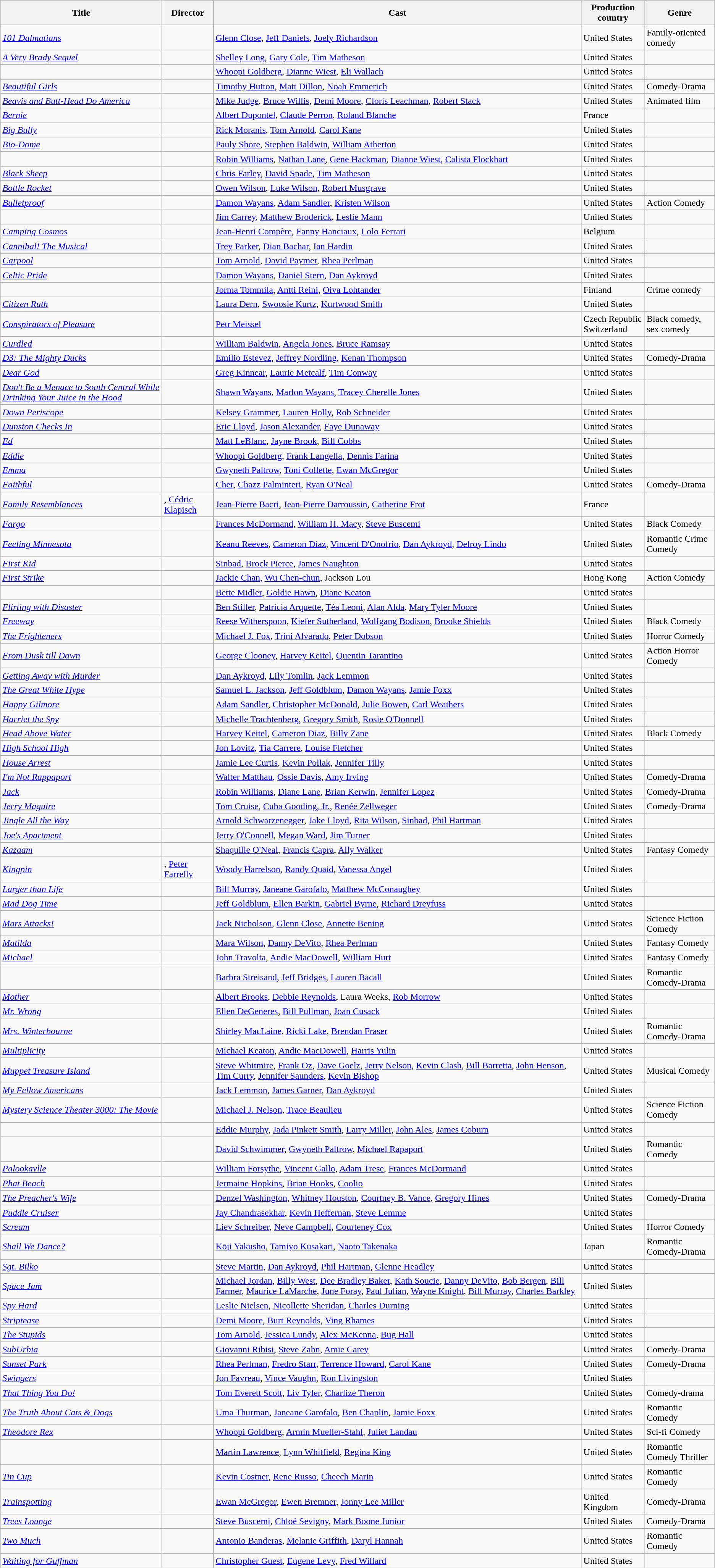<table class="wikitable sortable">
<tr>
<th scope="col">Title</th>
<th scope="col">Director</th>
<th scope="col" class="unsortable">Cast</th>
<th scope="col">Production country</th>
<th scope="col">Genre</th>
</tr>
<tr>
<td><em><a href='#'>101 Dalmatians</a></em></td>
<td></td>
<td><a href='#'>Glenn Close</a>, <a href='#'>Jeff Daniels</a>, <a href='#'>Joely Richardson</a></td>
<td>United States</td>
<td>Family-oriented comedy</td>
</tr>
<tr>
<td><em><a href='#'>A Very Brady Sequel</a></em></td>
<td></td>
<td><a href='#'>Shelley Long</a>, <a href='#'>Gary Cole</a>, <a href='#'>Tim Matheson</a></td>
<td>United States</td>
<td></td>
</tr>
<tr>
<td></td>
<td></td>
<td><a href='#'>Whoopi Goldberg</a>, <a href='#'>Dianne Wiest</a>, <a href='#'>Eli Wallach</a></td>
<td>United States</td>
<td></td>
</tr>
<tr>
<td><em><a href='#'>Beautiful Girls</a></em></td>
<td></td>
<td><a href='#'>Timothy Hutton</a>, <a href='#'>Matt Dillon</a>, <a href='#'>Noah Emmerich</a></td>
<td>United States</td>
<td>Comedy-Drama</td>
</tr>
<tr>
<td><em><a href='#'>Beavis and Butt-Head Do America</a></em></td>
<td></td>
<td><a href='#'>Mike Judge</a>, <a href='#'>Bruce Willis</a>, <a href='#'>Demi Moore</a>, <a href='#'>Cloris Leachman</a>, <a href='#'>Robert Stack</a></td>
<td>United States</td>
<td>Animated film</td>
</tr>
<tr>
<td><em><a href='#'>Bernie</a></em></td>
<td></td>
<td><a href='#'>Albert Dupontel</a>, <a href='#'>Claude Perron</a>, <a href='#'>Roland Blanche</a></td>
<td>France</td>
<td></td>
</tr>
<tr>
<td><em><a href='#'>Big Bully</a></em></td>
<td></td>
<td><a href='#'>Rick Moranis</a>, <a href='#'>Tom Arnold</a>, <a href='#'>Carol Kane</a></td>
<td>United States</td>
<td></td>
</tr>
<tr>
<td><em><a href='#'>Bio-Dome</a></em></td>
<td></td>
<td><a href='#'>Pauly Shore</a>, <a href='#'>Stephen Baldwin</a>, <a href='#'>William Atherton</a></td>
<td>United States</td>
<td></td>
</tr>
<tr>
<td></td>
<td></td>
<td><a href='#'>Robin Williams</a>, <a href='#'>Nathan Lane</a>, <a href='#'>Gene Hackman</a>, <a href='#'>Dianne Wiest</a>, <a href='#'>Calista Flockhart</a></td>
<td>United States</td>
<td></td>
</tr>
<tr>
<td><em><a href='#'>Black Sheep</a></em></td>
<td></td>
<td><a href='#'>Chris Farley</a>, <a href='#'>David Spade</a>, <a href='#'>Tim Matheson</a></td>
<td>United States</td>
<td></td>
</tr>
<tr>
<td><em><a href='#'>Bottle Rocket</a></em></td>
<td></td>
<td><a href='#'>Owen Wilson</a>, <a href='#'>Luke Wilson</a>, <a href='#'>Robert Musgrave</a></td>
<td>United States</td>
<td></td>
</tr>
<tr>
<td><em><a href='#'>Bulletproof</a></em></td>
<td></td>
<td><a href='#'>Damon Wayans</a>, <a href='#'>Adam Sandler</a>, <a href='#'>Kristen Wilson</a></td>
<td>United States</td>
<td>Action Comedy</td>
</tr>
<tr>
<td></td>
<td></td>
<td><a href='#'>Jim Carrey</a>, <a href='#'>Matthew Broderick</a>, <a href='#'>Leslie Mann</a></td>
<td>United States</td>
<td></td>
</tr>
<tr>
<td><em><a href='#'>Camping Cosmos</a></em></td>
<td></td>
<td><a href='#'>Jean-Henri Compère</a>, <a href='#'>Fanny Hanciaux</a>, <a href='#'>Lolo Ferrari</a></td>
<td>Belgium</td>
<td></td>
</tr>
<tr>
<td><em><a href='#'>Cannibal! The Musical</a></em></td>
<td></td>
<td><a href='#'>Trey Parker</a>, <a href='#'>Dian Bachar</a>, <a href='#'>Ian Hardin</a></td>
<td>United States</td>
<td></td>
</tr>
<tr>
<td><em><a href='#'>Carpool</a></em></td>
<td></td>
<td><a href='#'>Tom Arnold</a>, <a href='#'>David Paymer</a>, <a href='#'>Rhea Perlman</a></td>
<td>United States</td>
<td></td>
</tr>
<tr>
<td><em><a href='#'>Celtic Pride</a></em></td>
<td></td>
<td><a href='#'>Damon Wayans</a>, <a href='#'>Daniel Stern</a>, <a href='#'>Dan Aykroyd</a></td>
<td>United States</td>
<td></td>
</tr>
<tr>
<td></td>
<td></td>
<td><a href='#'>Jorma Tommila</a>, <a href='#'>Antti Reini</a>, <a href='#'>Oiva Lohtander</a></td>
<td>Finland</td>
<td>Crime comedy</td>
</tr>
<tr>
<td><em><a href='#'>Citizen Ruth</a></em></td>
<td></td>
<td><a href='#'>Laura Dern</a>, <a href='#'>Swoosie Kurtz</a>, <a href='#'>Kurtwood Smith</a></td>
<td>United States</td>
<td></td>
</tr>
<tr>
<td><em><a href='#'>Conspirators of Pleasure</a></em></td>
<td></td>
<td><a href='#'>Petr Meissel</a></td>
<td>Czech Republic<br>Switzerland<br></td>
<td>Black comedy, sex comedy</td>
</tr>
<tr>
<td><em><a href='#'>Curdled</a></em></td>
<td></td>
<td><a href='#'>William Baldwin</a>, <a href='#'>Angela Jones</a>, <a href='#'>Bruce Ramsay</a></td>
<td>United States</td>
<td></td>
</tr>
<tr>
<td><em><a href='#'>D3: The Mighty Ducks</a></em></td>
<td></td>
<td><a href='#'>Emilio Estevez</a>, <a href='#'>Jeffrey Nordling</a>, <a href='#'>Kenan Thompson</a></td>
<td>United States</td>
<td>Comedy-Drama</td>
</tr>
<tr>
<td><em><a href='#'>Dear God</a></em></td>
<td></td>
<td><a href='#'>Greg Kinnear</a>, <a href='#'>Laurie Metcalf</a>, <a href='#'>Tim Conway</a></td>
<td>United States</td>
<td></td>
</tr>
<tr>
<td><em><a href='#'>Don't Be a Menace to South Central While Drinking Your Juice in the Hood</a></em></td>
<td></td>
<td><a href='#'>Shawn Wayans</a>, <a href='#'>Marlon Wayans</a>, <a href='#'>Tracey Cherelle Jones</a></td>
<td>United States</td>
<td></td>
</tr>
<tr>
<td><em><a href='#'>Down Periscope</a></em></td>
<td></td>
<td><a href='#'>Kelsey Grammer</a>, <a href='#'>Lauren Holly</a>, <a href='#'>Rob Schneider</a></td>
<td>United States</td>
<td></td>
</tr>
<tr>
<td><em><a href='#'>Dunston Checks In</a></em></td>
<td></td>
<td><a href='#'>Eric Lloyd</a>, <a href='#'>Jason Alexander</a>, <a href='#'>Faye Dunaway</a></td>
<td>United States</td>
<td></td>
</tr>
<tr>
<td><em><a href='#'>Ed</a></em></td>
<td></td>
<td><a href='#'>Matt LeBlanc</a>, <a href='#'>Jayne Brook</a>, <a href='#'>Bill Cobbs</a></td>
<td>United States</td>
<td></td>
</tr>
<tr>
<td><em><a href='#'>Eddie</a></em></td>
<td></td>
<td><a href='#'>Whoopi Goldberg</a>, <a href='#'>Frank Langella</a>, <a href='#'>Dennis Farina</a></td>
<td>United States</td>
<td></td>
</tr>
<tr>
<td><em><a href='#'>Emma</a></em></td>
<td></td>
<td><a href='#'>Gwyneth Paltrow</a>, <a href='#'>Toni Collette</a>, <a href='#'>Ewan McGregor</a></td>
<td>United States</td>
<td></td>
</tr>
<tr>
<td><em><a href='#'>Faithful</a></em></td>
<td></td>
<td><a href='#'>Cher</a>, <a href='#'>Chazz Palminteri</a>, <a href='#'>Ryan O'Neal</a></td>
<td>United States</td>
<td>Comedy-Drama</td>
</tr>
<tr>
<td><em><a href='#'>Family Resemblances</a></em></td>
<td>, <a href='#'>Cédric Klapisch</a></td>
<td><a href='#'>Jean-Pierre Bacri</a>, <a href='#'>Jean-Pierre Darroussin</a>, <a href='#'>Catherine Frot</a></td>
<td>France</td>
<td></td>
</tr>
<tr>
<td><em><a href='#'>Fargo</a></em></td>
<td></td>
<td><a href='#'>Frances McDormand</a>, <a href='#'>William H. Macy</a>, <a href='#'>Steve Buscemi</a></td>
<td>United States</td>
<td>Black Comedy</td>
</tr>
<tr>
<td><em><a href='#'>Feeling Minnesota</a></em></td>
<td></td>
<td><a href='#'>Keanu Reeves</a>, <a href='#'>Cameron Diaz</a>, <a href='#'>Vincent D'Onofrio</a>, <a href='#'>Dan Aykroyd</a>, <a href='#'>Delroy Lindo</a></td>
<td>United States</td>
<td>Romantic Crime Comedy</td>
</tr>
<tr>
<td><em><a href='#'>First Kid</a></em></td>
<td></td>
<td><a href='#'>Sinbad</a>, <a href='#'>Brock Pierce</a>, <a href='#'>James Naughton</a></td>
<td>United States</td>
<td></td>
</tr>
<tr>
<td><em><a href='#'>First Strike</a></em></td>
<td></td>
<td><a href='#'>Jackie Chan</a>, <a href='#'>Wu Chen-chun</a>, Jackson Lou</td>
<td>Hong Kong</td>
<td>Action Comedy</td>
</tr>
<tr>
<td></td>
<td></td>
<td><a href='#'>Bette Midler</a>, <a href='#'>Goldie Hawn</a>, <a href='#'>Diane Keaton</a></td>
<td>United States</td>
<td></td>
</tr>
<tr>
<td><em><a href='#'>Flirting with Disaster</a></em></td>
<td></td>
<td><a href='#'>Ben Stiller</a>, <a href='#'>Patricia Arquette</a>, <a href='#'>Téa Leoni</a>, <a href='#'>Alan Alda</a>, <a href='#'>Mary Tyler Moore</a></td>
<td>United States</td>
<td></td>
</tr>
<tr>
<td><em><a href='#'>Freeway</a></em></td>
<td></td>
<td><a href='#'>Reese Witherspoon</a>, <a href='#'>Kiefer Sutherland</a>, <a href='#'>Wolfgang Bodison</a>, <a href='#'>Brooke Shields</a></td>
<td>United States</td>
<td>Black Comedy</td>
</tr>
<tr>
<td><em><a href='#'>The Frighteners</a></em></td>
<td></td>
<td><a href='#'>Michael J. Fox</a>, <a href='#'>Trini Alvarado</a>, <a href='#'>Peter Dobson</a></td>
<td>United States</td>
<td>Horror Comedy</td>
</tr>
<tr>
<td><em><a href='#'>From Dusk till Dawn</a></em></td>
<td></td>
<td><a href='#'>George Clooney</a>, <a href='#'>Harvey Keitel</a>, <a href='#'>Quentin Tarantino</a></td>
<td>United States</td>
<td>Action Horror Comedy</td>
</tr>
<tr>
<td><em><a href='#'>Getting Away with Murder</a></em></td>
<td></td>
<td><a href='#'>Dan Aykroyd</a>, <a href='#'>Lily Tomlin</a>, <a href='#'>Jack Lemmon</a></td>
<td>United States</td>
<td></td>
</tr>
<tr>
<td><em><a href='#'>The Great White Hype</a></em></td>
<td></td>
<td><a href='#'>Samuel L. Jackson</a>, <a href='#'>Jeff Goldblum</a>, <a href='#'>Damon Wayans</a>, <a href='#'>Jamie Foxx</a></td>
<td>United States</td>
<td></td>
</tr>
<tr>
<td><em><a href='#'>Happy Gilmore</a></em></td>
<td></td>
<td><a href='#'>Adam Sandler</a>, <a href='#'>Christopher McDonald</a>, <a href='#'>Julie Bowen</a>, <a href='#'>Carl Weathers</a></td>
<td>United States</td>
<td></td>
</tr>
<tr>
<td><em><a href='#'>Harriet the Spy</a></em></td>
<td></td>
<td><a href='#'>Michelle Trachtenberg</a>, <a href='#'>Gregory Smith</a>, <a href='#'>Rosie O'Donnell</a></td>
<td>United States</td>
<td></td>
</tr>
<tr>
<td><em><a href='#'>Head Above Water</a></em></td>
<td></td>
<td><a href='#'>Harvey Keitel</a>, <a href='#'>Cameron Diaz</a>, <a href='#'>Billy Zane</a></td>
<td>United States</td>
<td>Black Comedy</td>
</tr>
<tr>
<td><em><a href='#'>High School High</a></em></td>
<td></td>
<td><a href='#'>Jon Lovitz</a>, <a href='#'>Tia Carrere</a>, <a href='#'>Louise Fletcher</a></td>
<td>United States</td>
<td></td>
</tr>
<tr>
<td><em><a href='#'>House Arrest</a></em></td>
<td></td>
<td><a href='#'>Jamie Lee Curtis</a>, <a href='#'>Kevin Pollak</a>, <a href='#'>Jennifer Tilly</a></td>
<td>United States</td>
<td></td>
</tr>
<tr>
<td><em><a href='#'>I'm Not Rappaport</a></em></td>
<td></td>
<td><a href='#'>Walter Matthau</a>, <a href='#'>Ossie Davis</a>, <a href='#'>Amy Irving</a></td>
<td>United States</td>
<td>Comedy-Drama</td>
</tr>
<tr>
<td><em><a href='#'>Jack</a></em></td>
<td></td>
<td><a href='#'>Robin Williams</a>, <a href='#'>Diane Lane</a>, <a href='#'>Brian Kerwin</a>, <a href='#'>Jennifer Lopez</a></td>
<td>United States</td>
<td>Comedy-Drama</td>
</tr>
<tr>
<td><em><a href='#'>Jerry Maguire</a></em></td>
<td></td>
<td><a href='#'>Tom Cruise</a>, <a href='#'>Cuba Gooding, Jr.</a>, <a href='#'>Renée Zellweger</a></td>
<td>United States</td>
<td>Comedy-Drama</td>
</tr>
<tr>
<td><em><a href='#'>Jingle All the Way</a></em></td>
<td></td>
<td><a href='#'>Arnold Schwarzenegger</a>, <a href='#'>Jake Lloyd</a>, <a href='#'>Rita Wilson</a>, <a href='#'>Sinbad</a>, <a href='#'>Phil Hartman</a></td>
<td>United States</td>
<td></td>
</tr>
<tr>
<td><em><a href='#'>Joe's Apartment</a></em></td>
<td></td>
<td><a href='#'>Jerry O'Connell</a>, <a href='#'>Megan Ward</a>, <a href='#'>Jim Turner</a></td>
<td>United States</td>
<td></td>
</tr>
<tr>
<td><em><a href='#'>Kazaam</a></em></td>
<td></td>
<td><a href='#'>Shaquille O'Neal</a>, <a href='#'>Francis Capra</a>, <a href='#'>Ally Walker</a></td>
<td>United States</td>
<td>Fantasy Comedy</td>
</tr>
<tr>
<td><em><a href='#'>Kingpin</a></em></td>
<td>, <a href='#'>Peter Farrelly</a></td>
<td><a href='#'>Woody Harrelson</a>, <a href='#'>Randy Quaid</a>, <a href='#'>Vanessa Angel</a></td>
<td>United States</td>
<td></td>
</tr>
<tr>
<td><em><a href='#'>Larger than Life</a></em></td>
<td></td>
<td><a href='#'>Bill Murray</a>, <a href='#'>Janeane Garofalo</a>, <a href='#'>Matthew McConaughey</a></td>
<td>United States</td>
<td></td>
</tr>
<tr>
<td><em><a href='#'>Mad Dog Time</a></em></td>
<td></td>
<td><a href='#'>Jeff Goldblum</a>, <a href='#'>Ellen Barkin</a>, <a href='#'>Gabriel Byrne</a>, <a href='#'>Richard Dreyfuss</a></td>
<td>United States</td>
<td></td>
</tr>
<tr>
<td><em><a href='#'>Mars Attacks!</a></em></td>
<td></td>
<td><a href='#'>Jack Nicholson</a>, <a href='#'>Glenn Close</a>, <a href='#'>Annette Bening</a></td>
<td>United States</td>
<td>Science Fiction Comedy</td>
</tr>
<tr>
<td><em><a href='#'>Matilda</a></em></td>
<td></td>
<td><a href='#'>Mara Wilson</a>, <a href='#'>Danny DeVito</a>, <a href='#'>Rhea Perlman</a></td>
<td>United States</td>
<td>Fantasy Comedy</td>
</tr>
<tr>
<td><em><a href='#'>Michael</a></em></td>
<td></td>
<td><a href='#'>John Travolta</a>, <a href='#'>Andie MacDowell</a>, <a href='#'>William Hurt</a></td>
<td>United States</td>
<td>Fantasy Comedy</td>
</tr>
<tr>
<td></td>
<td></td>
<td><a href='#'>Barbra Streisand</a>, <a href='#'>Jeff Bridges</a>, <a href='#'>Lauren Bacall</a></td>
<td>United States</td>
<td>Romantic Comedy-Drama</td>
</tr>
<tr>
<td><em><a href='#'>Mother</a></em></td>
<td></td>
<td><a href='#'>Albert Brooks</a>, <a href='#'>Debbie Reynolds</a>, Laura Weeks, <a href='#'>Rob Morrow</a></td>
<td>United States</td>
<td></td>
</tr>
<tr>
<td><em><a href='#'>Mr. Wrong</a></em></td>
<td></td>
<td><a href='#'>Ellen DeGeneres</a>, <a href='#'>Bill Pullman</a>, <a href='#'>Joan Cusack</a></td>
<td>United States</td>
<td></td>
</tr>
<tr>
<td><em><a href='#'>Mrs. Winterbourne</a></em></td>
<td></td>
<td><a href='#'>Shirley MacLaine</a>, <a href='#'>Ricki Lake</a>, <a href='#'>Brendan Fraser</a></td>
<td>United States</td>
<td>Romantic Comedy-Drama</td>
</tr>
<tr>
<td><em><a href='#'>Multiplicity</a></em></td>
<td></td>
<td><a href='#'>Michael Keaton</a>, <a href='#'>Andie MacDowell</a>, <a href='#'>Harris Yulin</a></td>
<td>United States</td>
<td></td>
</tr>
<tr>
<td><em><a href='#'>Muppet Treasure Island</a></em></td>
<td></td>
<td><a href='#'>Steve Whitmire</a>, <a href='#'>Frank Oz</a>, <a href='#'>Dave Goelz</a>, <a href='#'>Jerry Nelson</a>, <a href='#'>Kevin Clash</a>, <a href='#'>Bill Barretta</a>, <a href='#'>John Henson</a>, <a href='#'>Tim Curry</a>, <a href='#'>Jennifer Saunders</a>, <a href='#'>Kevin Bishop</a></td>
<td>United States</td>
<td>Musical Comedy</td>
</tr>
<tr>
<td><em><a href='#'>My Fellow Americans</a></em></td>
<td></td>
<td><a href='#'>Jack Lemmon</a>, <a href='#'>James Garner</a>, <a href='#'>Dan Aykroyd</a></td>
<td>United States</td>
<td></td>
</tr>
<tr>
<td><em><a href='#'>Mystery Science Theater 3000: The Movie</a></em></td>
<td></td>
<td><a href='#'>Michael J. Nelson</a>, <a href='#'>Trace Beaulieu</a></td>
<td>United States</td>
<td>Science Fiction Comedy</td>
</tr>
<tr>
<td></td>
<td></td>
<td><a href='#'>Eddie Murphy</a>, <a href='#'>Jada Pinkett Smith</a>, <a href='#'>Larry Miller</a>, <a href='#'>John Ales</a>, <a href='#'>James Coburn</a></td>
<td>United States</td>
<td></td>
</tr>
<tr>
<td></td>
<td></td>
<td><a href='#'>David Schwimmer</a>, <a href='#'>Gwyneth Paltrow</a>, <a href='#'>Michael Rapaport</a></td>
<td>United States</td>
<td>Romantic Comedy</td>
</tr>
<tr>
<td><em><a href='#'>Palookavlle</a></em></td>
<td></td>
<td><a href='#'>William Forsythe</a>, <a href='#'>Vincent Gallo</a>, <a href='#'>Adam Trese</a>, <a href='#'>Frances McDormand</a></td>
<td>United States</td>
<td></td>
</tr>
<tr>
<td><em><a href='#'>Phat Beach</a></em></td>
<td></td>
<td><a href='#'>Jermaine Hopkins</a>, <a href='#'>Brian Hooks</a>, <a href='#'>Coolio</a></td>
<td>United States</td>
<td></td>
</tr>
<tr>
<td><em><a href='#'>The Preacher's Wife</a></em></td>
<td></td>
<td><a href='#'>Denzel Washington</a>, <a href='#'>Whitney Houston</a>, <a href='#'>Courtney B. Vance</a>, <a href='#'>Gregory Hines</a></td>
<td>United States</td>
<td>Comedy-Drama</td>
</tr>
<tr>
<td><em><a href='#'>Puddle Cruiser</a></em></td>
<td></td>
<td><a href='#'>Jay Chandrasekhar</a>, <a href='#'>Kevin Heffernan</a>, <a href='#'>Steve Lemme</a></td>
<td>United States</td>
<td></td>
</tr>
<tr>
<td><em><a href='#'>Scream</a></em></td>
<td></td>
<td><a href='#'>Liev Schreiber</a>, <a href='#'>Neve Campbell</a>, <a href='#'>Courteney Cox</a></td>
<td>United States</td>
<td>Horror Comedy</td>
</tr>
<tr>
<td><em><a href='#'>Shall We Dance?</a></em></td>
<td></td>
<td><a href='#'>Kōji Yakusho</a>, <a href='#'>Tamiyo Kusakari</a>, <a href='#'>Naoto Takenaka</a></td>
<td>Japan</td>
<td>Romantic Comedy-Drama</td>
</tr>
<tr>
<td><em><a href='#'>Sgt. Bilko</a></em></td>
<td></td>
<td><a href='#'>Steve Martin</a>, <a href='#'>Dan Aykroyd</a>, <a href='#'>Phil Hartman</a>, <a href='#'>Glenne Headley</a></td>
<td>United States</td>
<td></td>
</tr>
<tr>
<td><em><a href='#'>Space Jam</a></em></td>
<td></td>
<td><a href='#'>Michael Jordan</a>, <a href='#'>Billy West</a>, <a href='#'>Dee Bradley Baker</a>, <a href='#'>Kath Soucie</a>, <a href='#'>Danny DeVito</a>, <a href='#'>Bob Bergen</a>, <a href='#'>Bill Farmer</a>, <a href='#'>Maurice LaMarche</a>, <a href='#'>June Foray</a>, <a href='#'>Paul Julian</a>, <a href='#'>Wayne Knight</a>, <a href='#'>Bill Murray</a>, <a href='#'>Charles Barkley</a></td>
<td>United States</td>
<td></td>
</tr>
<tr>
<td><em><a href='#'>Spy Hard</a></em></td>
<td></td>
<td><a href='#'>Leslie Nielsen</a>, <a href='#'>Nicollette Sheridan</a>, <a href='#'>Charles Durning</a></td>
<td>United States</td>
<td></td>
</tr>
<tr>
<td><em><a href='#'>Striptease</a></em></td>
<td></td>
<td><a href='#'>Demi Moore</a>, <a href='#'>Burt Reynolds</a>, <a href='#'>Ving Rhames</a></td>
<td>United States</td>
<td></td>
</tr>
<tr>
<td><em><a href='#'>The Stupids</a></em></td>
<td></td>
<td><a href='#'>Tom Arnold</a>, <a href='#'>Jessica Lundy</a>, <a href='#'>Alex McKenna</a>, <a href='#'>Bug Hall</a></td>
<td>United States</td>
<td></td>
</tr>
<tr>
<td><em><a href='#'>SubUrbia</a></em></td>
<td></td>
<td><a href='#'>Giovanni Ribisi</a>, <a href='#'>Steve Zahn</a>, <a href='#'>Amie Carey</a></td>
<td>United States</td>
<td>Comedy-Drama</td>
</tr>
<tr>
<td><em><a href='#'>Sunset Park</a></em></td>
<td></td>
<td><a href='#'>Rhea Perlman</a>, <a href='#'>Fredro Starr</a>, <a href='#'>Terrence Howard</a>, <a href='#'>Carol Kane</a></td>
<td>United States</td>
<td>Comedy-Drama</td>
</tr>
<tr>
<td><em><a href='#'>Swingers</a></em></td>
<td></td>
<td><a href='#'>Jon Favreau</a>, <a href='#'>Vince Vaughn</a>, <a href='#'>Ron Livingston</a></td>
<td>United States</td>
<td></td>
</tr>
<tr>
<td><em><a href='#'>That Thing You Do!</a></em></td>
<td></td>
<td><a href='#'>Tom Everett Scott</a>, <a href='#'>Liv Tyler</a>, <a href='#'>Charlize Theron</a></td>
<td>United States</td>
<td>Comedy-drama</td>
</tr>
<tr>
<td><em><a href='#'>The Truth About Cats & Dogs</a></em></td>
<td></td>
<td><a href='#'>Uma Thurman</a>, <a href='#'>Janeane Garofalo</a>, <a href='#'>Ben Chaplin</a>, <a href='#'>Jamie Foxx</a></td>
<td>United States</td>
<td>Romantic Comedy</td>
</tr>
<tr>
<td><em><a href='#'>Theodore Rex</a></em></td>
<td></td>
<td><a href='#'>Whoopi Goldberg</a>, <a href='#'>Armin Mueller-Stahl</a>, <a href='#'>Juliet Landau</a></td>
<td>United States</td>
<td>Sci-fi Comedy</td>
</tr>
<tr>
<td></td>
<td></td>
<td><a href='#'>Martin Lawrence</a>, <a href='#'>Lynn Whitfield</a>, <a href='#'>Regina King</a></td>
<td>United States</td>
<td>Romantic Comedy Thriller</td>
</tr>
<tr>
<td><em><a href='#'>Tin Cup</a></em></td>
<td></td>
<td><a href='#'>Kevin Costner</a>, <a href='#'>Rene Russo</a>, <a href='#'>Cheech Marin</a></td>
<td>United States</td>
<td>Romantic Comedy</td>
</tr>
<tr>
<td><em><a href='#'>Trainspotting</a></em></td>
<td></td>
<td><a href='#'>Ewan McGregor</a>, <a href='#'>Ewen Bremner</a>, <a href='#'>Jonny Lee Miller</a></td>
<td>United Kingdom</td>
<td>Comedy-Drama</td>
</tr>
<tr>
<td><em><a href='#'>Trees Lounge</a></em></td>
<td></td>
<td><a href='#'>Steve Buscemi</a>, <a href='#'>Chloë Sevigny</a>, <a href='#'>Mark Boone Junior</a></td>
<td>United States</td>
<td>Comedy-Drama</td>
</tr>
<tr>
<td><em><a href='#'>Two Much</a></em></td>
<td></td>
<td><a href='#'>Antonio Banderas</a>, <a href='#'>Melanie Griffith</a>, <a href='#'>Daryl Hannah</a></td>
<td>United States</td>
<td>Romantic Comedy</td>
</tr>
<tr>
<td><em><a href='#'>Waiting for Guffman</a></em></td>
<td></td>
<td><a href='#'>Christopher Guest</a>, <a href='#'>Eugene Levy</a>, <a href='#'>Fred Willard</a></td>
<td>United States</td>
<td></td>
</tr>
</table>
